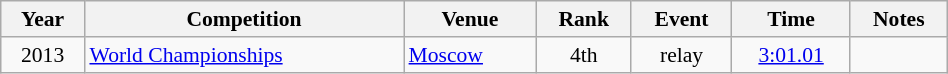<table class="wikitable" width=50% style="font-size:90%; text-align:center;">
<tr>
<th>Year</th>
<th>Competition</th>
<th>Venue</th>
<th>Rank</th>
<th>Event</th>
<th>Time</th>
<th>Notes</th>
</tr>
<tr>
<td>2013</td>
<td align=left><a href='#'>World Championships</a></td>
<td align=left> <a href='#'>Moscow</a></td>
<td>4th</td>
<td> relay</td>
<td><a href='#'>3:01.01</a></td>
<td></td>
</tr>
</table>
